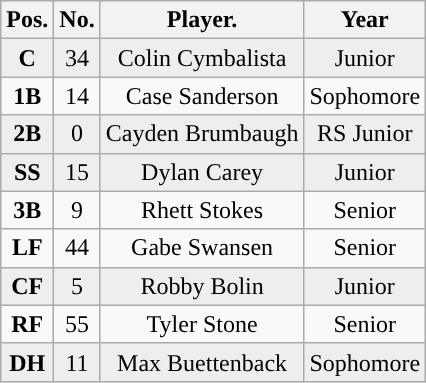<table class="wikitable non-sortable">
<tr>
<th style="text-align:center; ">Pos.</th>
<th style="text-align:center; ">No.</th>
<th style="text-align:center; ">Player.</th>
<th style="text-align:center; ">Year</th>
</tr>
<tr style="background:#eeeeee;text-align:center;">
<td><strong>C</strong></td>
<td>34</td>
<td>Colin Cymbalista</td>
<td>Junior</td>
</tr>
<tr style="text-align:center;">
<td><strong>1B</strong></td>
<td>14</td>
<td>Case Sanderson</td>
<td>Sophomore</td>
</tr>
<tr style="background:#eeeeee;text-align:center;">
<td><strong>2B</strong></td>
<td>0</td>
<td>Cayden Brumbaugh</td>
<td>RS Junior</td>
</tr>
<tr style="background:#eeeeee;text-align:center;">
<td><strong>SS</strong></td>
<td>15</td>
<td>Dylan Carey</td>
<td>Junior</td>
</tr>
<tr style="text-align:center;">
<td><strong>3B</strong></td>
<td>9</td>
<td>Rhett Stokes</td>
<td>Senior</td>
</tr>
<tr style="text-align:center;">
<td><strong>LF</strong></td>
<td>44</td>
<td>Gabe Swansen</td>
<td>Senior</td>
</tr>
<tr style="background:#eeeeee;text-align:center;">
<td><strong>CF</strong></td>
<td>5</td>
<td>Robby Bolin</td>
<td>Junior</td>
</tr>
<tr style="text-align:center;">
<td><strong>RF</strong></td>
<td>55</td>
<td>Tyler Stone</td>
<td>Senior</td>
</tr>
<tr style="background:#eeeeee;text-align:center;">
<td><strong>DH</strong></td>
<td>11</td>
<td>Max Buettenback</td>
<td>Sophomore</td>
</tr>
</table>
